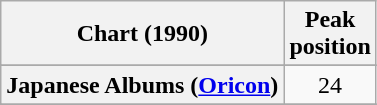<table class="wikitable sortable plainrowheaders">
<tr>
<th scope="col">Chart (1990)</th>
<th scope="col">Peak<br>position</th>
</tr>
<tr>
</tr>
<tr>
<th scope="row">Japanese Albums (<a href='#'>Oricon</a>)</th>
<td align="center">24</td>
</tr>
<tr>
</tr>
<tr>
</tr>
</table>
